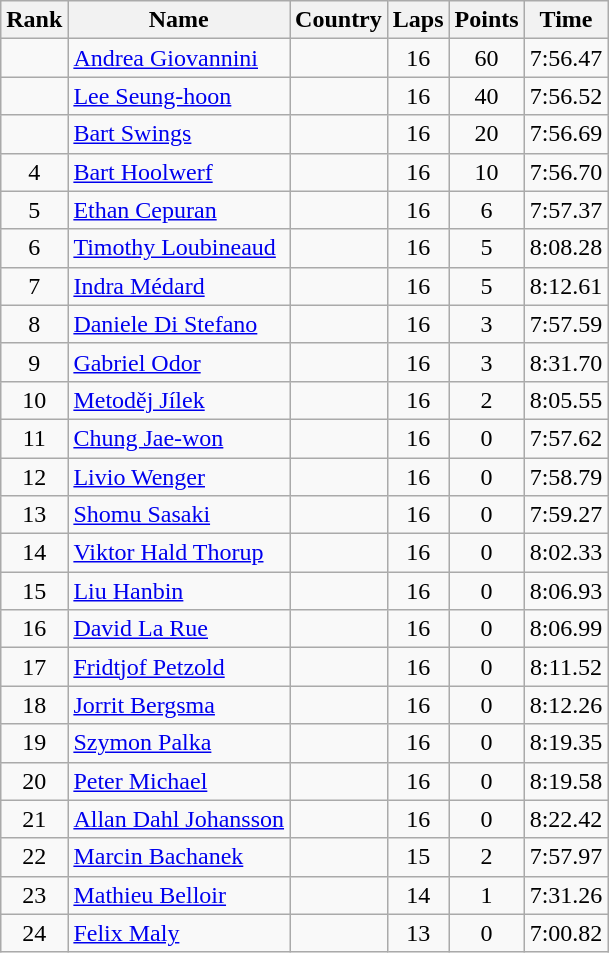<table class="wikitable sortable" style="text-align:center">
<tr>
<th>Rank</th>
<th>Name</th>
<th>Country</th>
<th>Laps</th>
<th>Points</th>
<th>Time</th>
</tr>
<tr>
<td></td>
<td align=left><a href='#'>Andrea  Giovannini</a></td>
<td align=left></td>
<td>16</td>
<td>60</td>
<td>7:56.47</td>
</tr>
<tr>
<td></td>
<td align=left><a href='#'>Lee Seung-hoon</a></td>
<td align=left></td>
<td>16</td>
<td>40</td>
<td>7:56.52</td>
</tr>
<tr>
<td></td>
<td align=left><a href='#'>Bart Swings</a></td>
<td align=left></td>
<td>16</td>
<td>20</td>
<td>7:56.69</td>
</tr>
<tr>
<td>4</td>
<td align=left><a href='#'>Bart Hoolwerf</a></td>
<td align=left></td>
<td>16</td>
<td>10</td>
<td>7:56.70</td>
</tr>
<tr>
<td>5</td>
<td align=left><a href='#'>Ethan Cepuran</a></td>
<td align=left></td>
<td>16</td>
<td>6</td>
<td>7:57.37</td>
</tr>
<tr>
<td>6</td>
<td align=left><a href='#'>Timothy Loubineaud</a></td>
<td align=left></td>
<td>16</td>
<td>5</td>
<td>8:08.28</td>
</tr>
<tr>
<td>7</td>
<td align=left><a href='#'>Indra Médard</a></td>
<td align=left></td>
<td>16</td>
<td>5</td>
<td>8:12.61</td>
</tr>
<tr>
<td>8</td>
<td align=left><a href='#'>Daniele Di Stefano</a></td>
<td align=left></td>
<td>16</td>
<td>3</td>
<td>7:57.59</td>
</tr>
<tr>
<td>9</td>
<td align=left><a href='#'>Gabriel Odor</a></td>
<td align=left></td>
<td>16</td>
<td>3</td>
<td>8:31.70</td>
</tr>
<tr>
<td>10</td>
<td align=left><a href='#'>Metoděj Jílek</a></td>
<td align=left></td>
<td>16</td>
<td>2</td>
<td>8:05.55</td>
</tr>
<tr>
<td>11</td>
<td align=left><a href='#'>Chung Jae-won</a></td>
<td align=left></td>
<td>16</td>
<td>0</td>
<td>7:57.62</td>
</tr>
<tr>
<td>12</td>
<td align=left><a href='#'>Livio Wenger</a></td>
<td align=left></td>
<td>16</td>
<td>0</td>
<td>7:58.79</td>
</tr>
<tr>
<td>13</td>
<td align=left><a href='#'>Shomu Sasaki</a></td>
<td align=left></td>
<td>16</td>
<td>0</td>
<td>7:59.27</td>
</tr>
<tr>
<td>14</td>
<td align=left><a href='#'>Viktor Hald Thorup</a></td>
<td align=left></td>
<td>16</td>
<td>0</td>
<td>8:02.33</td>
</tr>
<tr>
<td>15</td>
<td align=left><a href='#'>Liu Hanbin</a></td>
<td align=left></td>
<td>16</td>
<td>0</td>
<td>8:06.93</td>
</tr>
<tr>
<td>16</td>
<td align=left><a href='#'>David La Rue</a></td>
<td align=left></td>
<td>16</td>
<td>0</td>
<td>8:06.99</td>
</tr>
<tr>
<td>17</td>
<td align=left><a href='#'>Fridtjof Petzold</a></td>
<td align=left></td>
<td>16</td>
<td>0</td>
<td>8:11.52</td>
</tr>
<tr>
<td>18</td>
<td align=left><a href='#'>Jorrit Bergsma</a></td>
<td align=left></td>
<td>16</td>
<td>0</td>
<td>8:12.26</td>
</tr>
<tr>
<td>19</td>
<td align=left><a href='#'>Szymon Palka</a></td>
<td align=left></td>
<td>16</td>
<td>0</td>
<td>8:19.35</td>
</tr>
<tr>
<td>20</td>
<td align=left><a href='#'>Peter Michael</a></td>
<td align=left></td>
<td>16</td>
<td>0</td>
<td>8:19.58</td>
</tr>
<tr>
<td>21</td>
<td align=left><a href='#'>Allan Dahl Johansson</a></td>
<td align=left></td>
<td>16</td>
<td>0</td>
<td>8:22.42</td>
</tr>
<tr>
<td>22</td>
<td align=left><a href='#'>Marcin Bachanek</a></td>
<td align=left></td>
<td>15</td>
<td>2</td>
<td>7:57.97</td>
</tr>
<tr>
<td>23</td>
<td align=left><a href='#'>Mathieu Belloir</a></td>
<td align=left></td>
<td>14</td>
<td>1</td>
<td>7:31.26</td>
</tr>
<tr>
<td>24</td>
<td align=left><a href='#'>Felix Maly</a></td>
<td align=left></td>
<td>13</td>
<td>0</td>
<td>7:00.82</td>
</tr>
</table>
